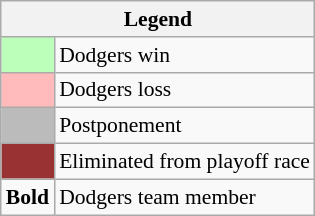<table class="wikitable" style="font-size:90%">
<tr>
<th colspan="2">Legend</th>
</tr>
<tr>
<td style="background:#bfb;"> </td>
<td>Dodgers win</td>
</tr>
<tr>
<td style="background:#fbb;"> </td>
<td>Dodgers loss</td>
</tr>
<tr>
<td style="background:#bbb;"> </td>
<td>Postponement</td>
</tr>
<tr>
<td style="background:#933;"> </td>
<td>Eliminated from playoff race</td>
</tr>
<tr>
<td><strong>Bold</strong></td>
<td>Dodgers team member</td>
</tr>
</table>
